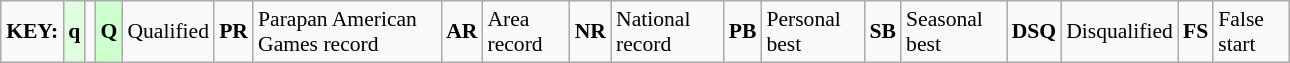<table class="wikitable" style="margin:0.5em auto; font-size:90%;position:relative;" width=68%>
<tr>
<td><strong>KEY:</strong></td>
<td bgcolor=ddffdd align=center><strong>q</strong></td>
<td></td>
<td bgcolor=ccffcc align=center><strong>Q</strong></td>
<td>Qualified</td>
<td align=center><strong>PR</strong></td>
<td>Parapan American Games record</td>
<td align=center><strong>AR</strong></td>
<td>Area record</td>
<td align=center><strong>NR</strong></td>
<td>National record</td>
<td align=center><strong>PB</strong></td>
<td>Personal best</td>
<td align=center><strong>SB</strong></td>
<td>Seasonal best</td>
<td align=center><strong>DSQ</strong></td>
<td>Disqualified</td>
<td align=center><strong>FS</strong></td>
<td>False start</td>
</tr>
</table>
